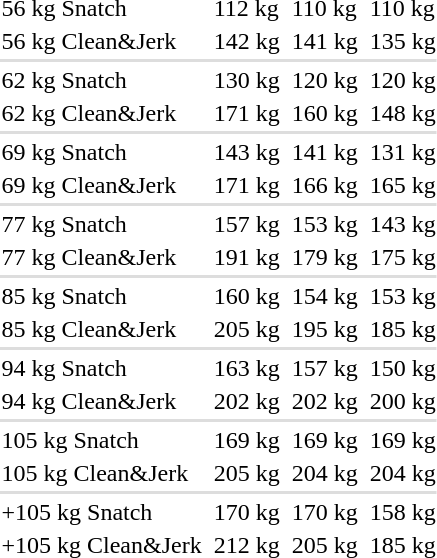<table>
<tr>
<td>56 kg Snatch</td>
<td></td>
<td>112 kg</td>
<td></td>
<td>110 kg</td>
<td></td>
<td>110 kg</td>
</tr>
<tr>
<td>56 kg Clean&Jerk</td>
<td></td>
<td>142 kg</td>
<td></td>
<td>141 kg</td>
<td></td>
<td>135 kg</td>
</tr>
<tr bgcolor=#DDDDDD>
<td colspan=7></td>
</tr>
<tr>
<td>62 kg Snatch</td>
<td></td>
<td>130 kg</td>
<td></td>
<td>120 kg</td>
<td></td>
<td>120 kg</td>
</tr>
<tr>
<td>62 kg Clean&Jerk</td>
<td></td>
<td>171 kg</td>
<td></td>
<td>160 kg</td>
<td></td>
<td>148 kg</td>
</tr>
<tr bgcolor=#DDDDDD>
<td colspan=7></td>
</tr>
<tr>
<td>69 kg Snatch</td>
<td></td>
<td>143 kg</td>
<td></td>
<td>141 kg</td>
<td></td>
<td>131 kg</td>
</tr>
<tr>
<td>69 kg Clean&Jerk</td>
<td></td>
<td>171 kg</td>
<td></td>
<td>166 kg</td>
<td></td>
<td>165 kg</td>
</tr>
<tr bgcolor=#DDDDDD>
<td colspan=7></td>
</tr>
<tr>
<td>77 kg Snatch</td>
<td></td>
<td>157 kg</td>
<td></td>
<td>153 kg</td>
<td></td>
<td>143 kg</td>
</tr>
<tr>
<td>77 kg Clean&Jerk</td>
<td></td>
<td>191 kg</td>
<td></td>
<td>179 kg</td>
<td></td>
<td>175 kg</td>
</tr>
<tr bgcolor=#DDDDDD>
<td colspan=7></td>
</tr>
<tr>
<td>85 kg Snatch</td>
<td></td>
<td>160 kg</td>
<td></td>
<td>154 kg</td>
<td></td>
<td>153 kg</td>
</tr>
<tr>
<td>85 kg Clean&Jerk</td>
<td></td>
<td>205 kg</td>
<td></td>
<td>195 kg</td>
<td></td>
<td>185 kg</td>
</tr>
<tr bgcolor=#DDDDDD>
<td colspan=7></td>
</tr>
<tr>
<td>94 kg Snatch</td>
<td></td>
<td>163 kg</td>
<td></td>
<td>157 kg</td>
<td></td>
<td>150 kg</td>
</tr>
<tr>
<td>94 kg Clean&Jerk</td>
<td></td>
<td>202 kg</td>
<td></td>
<td>202 kg</td>
<td></td>
<td>200 kg</td>
</tr>
<tr bgcolor=#DDDDDD>
<td colspan=7></td>
</tr>
<tr>
<td>105 kg Snatch</td>
<td></td>
<td>169 kg</td>
<td></td>
<td>169 kg</td>
<td></td>
<td>169 kg</td>
</tr>
<tr>
<td>105 kg Clean&Jerk</td>
<td></td>
<td>205 kg</td>
<td></td>
<td>204 kg</td>
<td></td>
<td>204 kg</td>
</tr>
<tr bgcolor=#DDDDDD>
<td colspan=7></td>
</tr>
<tr>
<td>+105 kg Snatch</td>
<td></td>
<td>170 kg</td>
<td></td>
<td>170 kg</td>
<td></td>
<td>158 kg</td>
</tr>
<tr>
<td>+105 kg Clean&Jerk</td>
<td></td>
<td>212 kg</td>
<td></td>
<td>205 kg</td>
<td></td>
<td>185 kg</td>
</tr>
<tr>
</tr>
</table>
